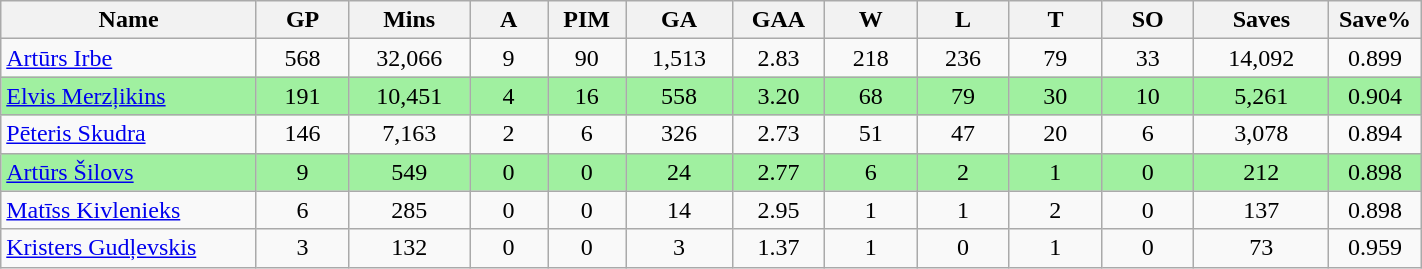<table class="wikitable sortable" width="75%">
<tr>
<th bgcolor="#e0e0e0" width="18%">Name</th>
<th bgcolor="#e0e0e0" width="6.5%">GP</th>
<th bgcolor="#e0e0e0" width="8.5%">Mins</th>
<th bgcolor="#e0e0e0" width="5.5%">A</th>
<th bgcolor="#e0e0e0" width="5.5%">PIM</th>
<th bgcolor="#e0e0e0" width="7.5%">GA</th>
<th bgcolor="#e0e0e0" width="6.5%">GAA</th>
<th bgcolor="#e0e0e0" width="6.5%">W</th>
<th bgcolor="#e0e0e0" width="6.5%">L</th>
<th bgcolor="#e0e0e0" width="6.5%">T</th>
<th bgcolor="#e0e0e0" width="6.5%">SO</th>
<th bgcolor="#e0e0e0" width="9.5%">Saves</th>
<th bgcolor="#e0e0e0" width="6.5%">Save%</th>
</tr>
<tr align="center">
<td align="left"><a href='#'>Artūrs Irbe</a></td>
<td>568</td>
<td>32,066</td>
<td>9</td>
<td>90</td>
<td>1,513</td>
<td>2.83</td>
<td>218</td>
<td>236</td>
<td>79</td>
<td>33</td>
<td>14,092</td>
<td>0.899</td>
</tr>
<tr align="center" bgcolor="#A0F0A0">
<td align="left"><a href='#'>Elvis Merzļikins</a></td>
<td>191</td>
<td>10,451</td>
<td>4</td>
<td>16</td>
<td>558</td>
<td>3.20</td>
<td>68</td>
<td>79</td>
<td>30</td>
<td>10</td>
<td>5,261</td>
<td>0.904</td>
</tr>
<tr align="center">
<td align="left"><a href='#'>Pēteris Skudra</a></td>
<td>146</td>
<td>7,163</td>
<td>2</td>
<td>6</td>
<td>326</td>
<td>2.73</td>
<td>51</td>
<td>47</td>
<td>20</td>
<td>6</td>
<td>3,078</td>
<td>0.894</td>
</tr>
<tr align="center" bgcolor="#A0F0A0">
<td align="left"><a href='#'>Artūrs Šilovs</a></td>
<td>9</td>
<td>549</td>
<td>0</td>
<td>0</td>
<td>24</td>
<td>2.77</td>
<td>6</td>
<td>2</td>
<td>1</td>
<td>0</td>
<td>212</td>
<td>0.898</td>
</tr>
<tr align="center">
<td align="left"><a href='#'>Matīss Kivlenieks</a></td>
<td>6</td>
<td>285</td>
<td>0</td>
<td>0</td>
<td>14</td>
<td>2.95</td>
<td>1</td>
<td>1</td>
<td>2</td>
<td>0</td>
<td>137</td>
<td>0.898</td>
</tr>
<tr align="center">
<td align="left"><a href='#'>Kristers Gudļevskis</a></td>
<td>3</td>
<td>132</td>
<td>0</td>
<td>0</td>
<td>3</td>
<td>1.37</td>
<td>1</td>
<td>0</td>
<td>1</td>
<td>0</td>
<td>73</td>
<td>0.959</td>
</tr>
</table>
